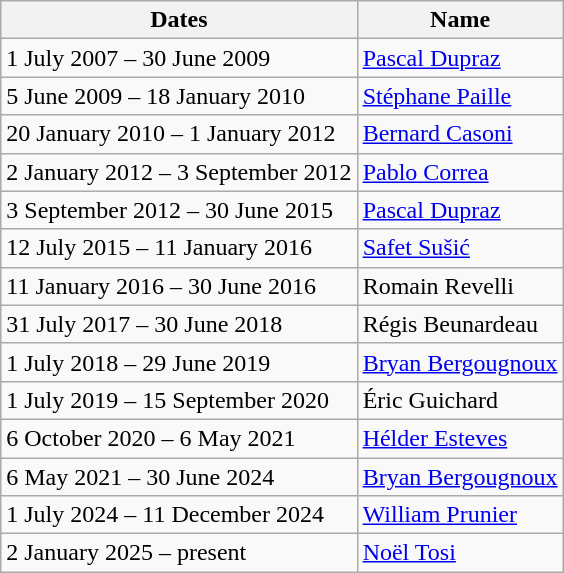<table class="wikitable">
<tr>
<th>Dates</th>
<th>Name</th>
</tr>
<tr>
<td>1 July 2007 – 30 June 2009</td>
<td> <a href='#'>Pascal Dupraz</a></td>
</tr>
<tr>
<td>5 June 2009 – 18 January 2010</td>
<td> <a href='#'>Stéphane Paille</a></td>
</tr>
<tr>
<td>20 January 2010 – 1 January 2012</td>
<td> <a href='#'>Bernard Casoni</a></td>
</tr>
<tr>
<td>2 January 2012 – 3 September 2012</td>
<td> <a href='#'>Pablo Correa</a></td>
</tr>
<tr>
<td>3 September 2012 – 30 June 2015</td>
<td> <a href='#'>Pascal Dupraz</a></td>
</tr>
<tr>
<td>12 July 2015 – 11 January 2016</td>
<td> <a href='#'>Safet Sušić</a></td>
</tr>
<tr>
<td>11 January 2016 – 30 June 2016</td>
<td> Romain Revelli</td>
</tr>
<tr>
<td>31 July 2017 – 30 June 2018</td>
<td> Régis Beunardeau</td>
</tr>
<tr>
<td>1 July 2018 – 29 June 2019</td>
<td> <a href='#'>Bryan Bergougnoux</a></td>
</tr>
<tr>
<td>1 July 2019 – 15 September 2020</td>
<td> Éric Guichard</td>
</tr>
<tr>
<td>6 October 2020 – 6 May 2021</td>
<td> <a href='#'>Hélder Esteves</a></td>
</tr>
<tr>
<td>6 May 2021 – 30 June 2024</td>
<td> <a href='#'>Bryan Bergougnoux</a></td>
</tr>
<tr>
<td>1 July 2024 – 11 December 2024</td>
<td> <a href='#'>William Prunier</a></td>
</tr>
<tr>
<td>2 January 2025 – present</td>
<td> <a href='#'>Noël Tosi</a></td>
</tr>
</table>
